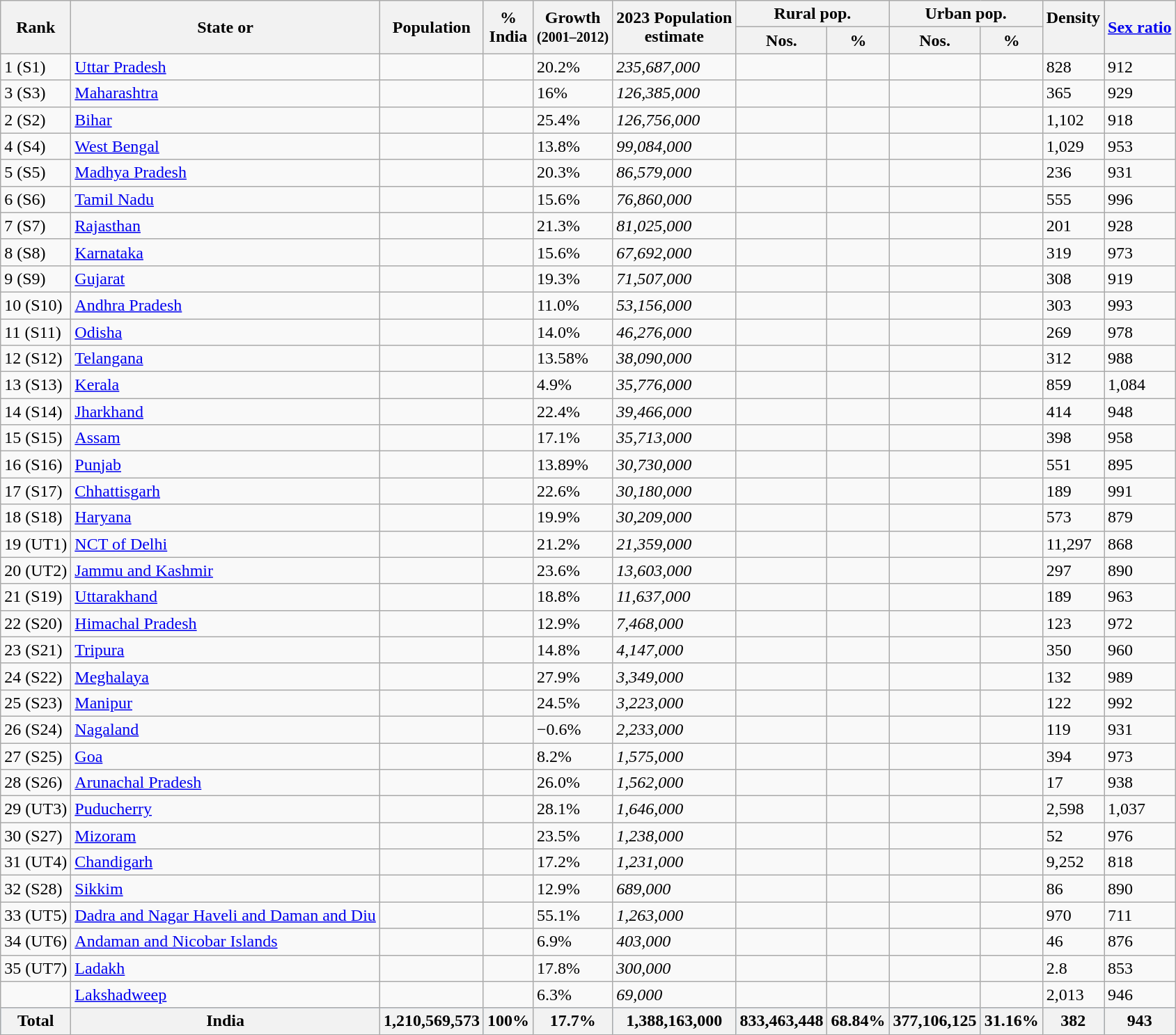<table class="wikitable sortable col2left" >
<tr>
<th rowspan=2>Rank</th>
<th rowspan=2>State or </th>
<th rowspan=2>Population<br></th>
<th rowspan=2>%<br>India</th>
<th rowspan=2>Growth<br><small>(2001–2012)</small></th>
<th rowspan=2>2023 Population<br>estimate</th>
<th colspan=2>Rural pop.</th>
<th colspan=2>Urban pop.</th>
<th rowspan=2>Density<br><br></th>
<th rowspan=2><a href='#'>Sex ratio</a><br></th>
</tr>
<tr>
<th>Nos.</th>
<th>%</th>
<th>Nos.</th>
<th>%</th>
</tr>
<tr>
<td>1 (S1)</td>
<td><a href='#'>Uttar Pradesh</a></td>
<td></td>
<td></td>
<td>20.2%</td>
<td><em>235,687,000</em></td>
<td></td>
<td></td>
<td></td>
<td></td>
<td>828</td>
<td>912</td>
</tr>
<tr>
<td>3 (S3)</td>
<td><a href='#'>Maharashtra</a></td>
<td></td>
<td></td>
<td>16%</td>
<td><em>126,385,000</em></td>
<td></td>
<td></td>
<td></td>
<td></td>
<td>365</td>
<td>929</td>
</tr>
<tr>
<td>2 (S2)</td>
<td><a href='#'>Bihar</a></td>
<td></td>
<td></td>
<td>25.4%</td>
<td><em>126,756,000</em></td>
<td></td>
<td></td>
<td></td>
<td></td>
<td>1,102</td>
<td>918</td>
</tr>
<tr>
<td>4 (S4)</td>
<td><a href='#'>West Bengal</a></td>
<td></td>
<td></td>
<td>13.8%</td>
<td><em>99,084,000</em></td>
<td></td>
<td></td>
<td></td>
<td></td>
<td>1,029</td>
<td>953</td>
</tr>
<tr>
<td>5 (S5)</td>
<td><a href='#'>Madhya Pradesh</a></td>
<td></td>
<td></td>
<td>20.3%</td>
<td><em>86,579,000</em></td>
<td></td>
<td></td>
<td></td>
<td></td>
<td>236</td>
<td>931</td>
</tr>
<tr>
<td>6 (S6)</td>
<td><a href='#'>Tamil Nadu</a></td>
<td></td>
<td></td>
<td>15.6%</td>
<td><em>76,860,000</em></td>
<td></td>
<td></td>
<td></td>
<td></td>
<td>555</td>
<td>996</td>
</tr>
<tr>
<td>7 (S7)</td>
<td><a href='#'>Rajasthan</a></td>
<td></td>
<td></td>
<td>21.3%</td>
<td><em>81,025,000</em></td>
<td></td>
<td></td>
<td></td>
<td></td>
<td>201</td>
<td>928</td>
</tr>
<tr>
<td>8 (S8)</td>
<td><a href='#'>Karnataka</a></td>
<td></td>
<td></td>
<td>15.6%</td>
<td><em>67,692,000</em></td>
<td></td>
<td></td>
<td></td>
<td></td>
<td>319</td>
<td>973</td>
</tr>
<tr>
<td>9 (S9)</td>
<td><a href='#'>Gujarat</a></td>
<td></td>
<td></td>
<td>19.3%</td>
<td><em>71,507,000</em></td>
<td></td>
<td></td>
<td></td>
<td></td>
<td>308</td>
<td>919</td>
</tr>
<tr>
<td>10 (S10)</td>
<td><a href='#'>Andhra Pradesh</a></td>
<td></td>
<td></td>
<td>11.0%</td>
<td><em>53,156,000</em></td>
<td></td>
<td></td>
<td></td>
<td></td>
<td>303</td>
<td>993</td>
</tr>
<tr>
<td>11 (S11)</td>
<td><a href='#'>Odisha</a></td>
<td></td>
<td></td>
<td>14.0%</td>
<td><em>46,276,000</em></td>
<td></td>
<td></td>
<td></td>
<td></td>
<td>269</td>
<td>978</td>
</tr>
<tr>
<td>12 (S12)</td>
<td><a href='#'>Telangana</a></td>
<td></td>
<td></td>
<td>13.58%</td>
<td><em>38,090,000</em></td>
<td></td>
<td></td>
<td></td>
<td></td>
<td>312</td>
<td>988</td>
</tr>
<tr>
<td>13 (S13)</td>
<td><a href='#'>Kerala</a></td>
<td></td>
<td></td>
<td>4.9%</td>
<td><em>35,776,000</em></td>
<td></td>
<td></td>
<td></td>
<td></td>
<td>859</td>
<td>1,084</td>
</tr>
<tr>
<td>14 (S14)</td>
<td><a href='#'>Jharkhand</a></td>
<td></td>
<td></td>
<td>22.4%</td>
<td><em>39,466,000</em></td>
<td></td>
<td></td>
<td></td>
<td></td>
<td>414</td>
<td>948</td>
</tr>
<tr>
<td>15 (S15)</td>
<td><a href='#'>Assam</a></td>
<td></td>
<td></td>
<td>17.1%</td>
<td><em>35,713,000</em></td>
<td></td>
<td></td>
<td></td>
<td></td>
<td>398</td>
<td>958</td>
</tr>
<tr>
<td>16 (S16)</td>
<td><a href='#'>Punjab</a></td>
<td></td>
<td></td>
<td>13.89%</td>
<td><em>30,730,000</em></td>
<td></td>
<td></td>
<td></td>
<td></td>
<td>551</td>
<td>895</td>
</tr>
<tr>
<td>17 (S17)</td>
<td><a href='#'>Chhattisgarh</a></td>
<td></td>
<td></td>
<td>22.6%</td>
<td><em>30,180,000</em></td>
<td></td>
<td></td>
<td></td>
<td></td>
<td>189</td>
<td>991</td>
</tr>
<tr>
<td>18 (S18)</td>
<td><a href='#'>Haryana</a></td>
<td></td>
<td></td>
<td>19.9%</td>
<td><em>30,209,000</em></td>
<td></td>
<td></td>
<td></td>
<td></td>
<td>573</td>
<td>879</td>
</tr>
<tr>
<td>19 (UT1)</td>
<td><a href='#'>NCT of Delhi</a></td>
<td></td>
<td></td>
<td>21.2%</td>
<td><em>21,359,000</em></td>
<td></td>
<td></td>
<td></td>
<td></td>
<td>11,297</td>
<td>868</td>
</tr>
<tr>
<td>20 (UT2)</td>
<td><a href='#'>Jammu and Kashmir</a></td>
<td></td>
<td></td>
<td>23.6%</td>
<td><em>13,603,000</em></td>
<td></td>
<td></td>
<td></td>
<td></td>
<td>297</td>
<td>890</td>
</tr>
<tr>
<td>21 (S19)</td>
<td><a href='#'>Uttarakhand</a></td>
<td></td>
<td></td>
<td>18.8%</td>
<td><em>11,637,000</em></td>
<td></td>
<td></td>
<td></td>
<td></td>
<td>189</td>
<td>963</td>
</tr>
<tr>
<td>22 (S20)</td>
<td><a href='#'>Himachal Pradesh</a></td>
<td></td>
<td></td>
<td>12.9%</td>
<td><em>7,468,000</em></td>
<td></td>
<td></td>
<td></td>
<td></td>
<td>123</td>
<td>972</td>
</tr>
<tr>
<td>23 (S21)</td>
<td><a href='#'>Tripura</a></td>
<td></td>
<td></td>
<td>14.8%</td>
<td><em>4,147,000</em></td>
<td></td>
<td></td>
<td></td>
<td></td>
<td>350</td>
<td>960</td>
</tr>
<tr>
<td>24 (S22)</td>
<td><a href='#'>Meghalaya</a></td>
<td></td>
<td></td>
<td>27.9%</td>
<td><em>3,349,000</em></td>
<td></td>
<td></td>
<td></td>
<td></td>
<td>132</td>
<td>989</td>
</tr>
<tr>
<td>25 (S23)</td>
<td><a href='#'>Manipur</a></td>
<td></td>
<td></td>
<td>24.5%</td>
<td><em>3,223,000</em></td>
<td></td>
<td></td>
<td></td>
<td></td>
<td>122</td>
<td>992</td>
</tr>
<tr>
<td>26 (S24)</td>
<td><a href='#'>Nagaland</a></td>
<td></td>
<td></td>
<td>−0.6%</td>
<td><em>2,233,000</em></td>
<td></td>
<td></td>
<td></td>
<td></td>
<td>119</td>
<td>931</td>
</tr>
<tr>
<td>27 (S25)</td>
<td><a href='#'>Goa</a></td>
<td></td>
<td></td>
<td>8.2%</td>
<td><em>1,575,000</em></td>
<td></td>
<td></td>
<td></td>
<td></td>
<td>394</td>
<td>973</td>
</tr>
<tr>
<td>28 (S26)</td>
<td><a href='#'>Arunachal Pradesh</a></td>
<td></td>
<td></td>
<td>26.0%</td>
<td><em>1,562,000</em></td>
<td></td>
<td></td>
<td></td>
<td></td>
<td>17</td>
<td>938</td>
</tr>
<tr>
<td>29 (UT3)</td>
<td><a href='#'>Puducherry</a></td>
<td></td>
<td></td>
<td>28.1%</td>
<td><em>1,646,000</em></td>
<td></td>
<td></td>
<td></td>
<td></td>
<td>2,598</td>
<td>1,037</td>
</tr>
<tr>
<td>30 (S27)</td>
<td><a href='#'>Mizoram</a></td>
<td></td>
<td></td>
<td>23.5%</td>
<td><em>1,238,000</em></td>
<td></td>
<td></td>
<td></td>
<td></td>
<td>52</td>
<td>976</td>
</tr>
<tr>
<td>31 (UT4)</td>
<td><a href='#'>Chandigarh</a></td>
<td></td>
<td></td>
<td>17.2%</td>
<td><em>1,231,000</em></td>
<td></td>
<td></td>
<td></td>
<td></td>
<td>9,252</td>
<td>818</td>
</tr>
<tr>
<td>32 (S28)</td>
<td><a href='#'>Sikkim</a></td>
<td></td>
<td></td>
<td>12.9%</td>
<td><em>689,000</em></td>
<td></td>
<td></td>
<td></td>
<td></td>
<td>86</td>
<td>890</td>
</tr>
<tr>
<td>33 (UT5)</td>
<td><a href='#'>Dadra and Nagar Haveli and Daman and Diu</a></td>
<td></td>
<td></td>
<td>55.1%</td>
<td><em>1,263,000</em></td>
<td></td>
<td></td>
<td></td>
<td></td>
<td>970</td>
<td>711</td>
</tr>
<tr>
<td>34 (UT6)</td>
<td><a href='#'>Andaman and Nicobar Islands</a></td>
<td></td>
<td></td>
<td>6.9%</td>
<td><em>403,000</em></td>
<td></td>
<td></td>
<td></td>
<td></td>
<td>46</td>
<td>876</td>
</tr>
<tr>
<td>35 (UT7)</td>
<td><a href='#'>Ladakh</a></td>
<td></td>
<td></td>
<td>17.8%</td>
<td><em>300,000</em></td>
<td></td>
<td></td>
<td></td>
<td></td>
<td>2.8</td>
<td>853</td>
</tr>
<tr>
<td></td>
<td><a href='#'>Lakshadweep</a></td>
<td></td>
<td></td>
<td>6.3%</td>
<td><em>69,000</em></td>
<td></td>
<td></td>
<td></td>
<td></td>
<td>2,013</td>
<td>946</td>
</tr>
<tr class="sortbottom" style="background:#9cf;">
<th>Total</th>
<th>India</th>
<th>1,210,569,573</th>
<th>100%</th>
<th>17.7%</th>
<th>1,388,163,000</th>
<th>833,463,448</th>
<th>68.84%</th>
<th>377,106,125</th>
<th>31.16%</th>
<th>382</th>
<th>943</th>
</tr>
</table>
